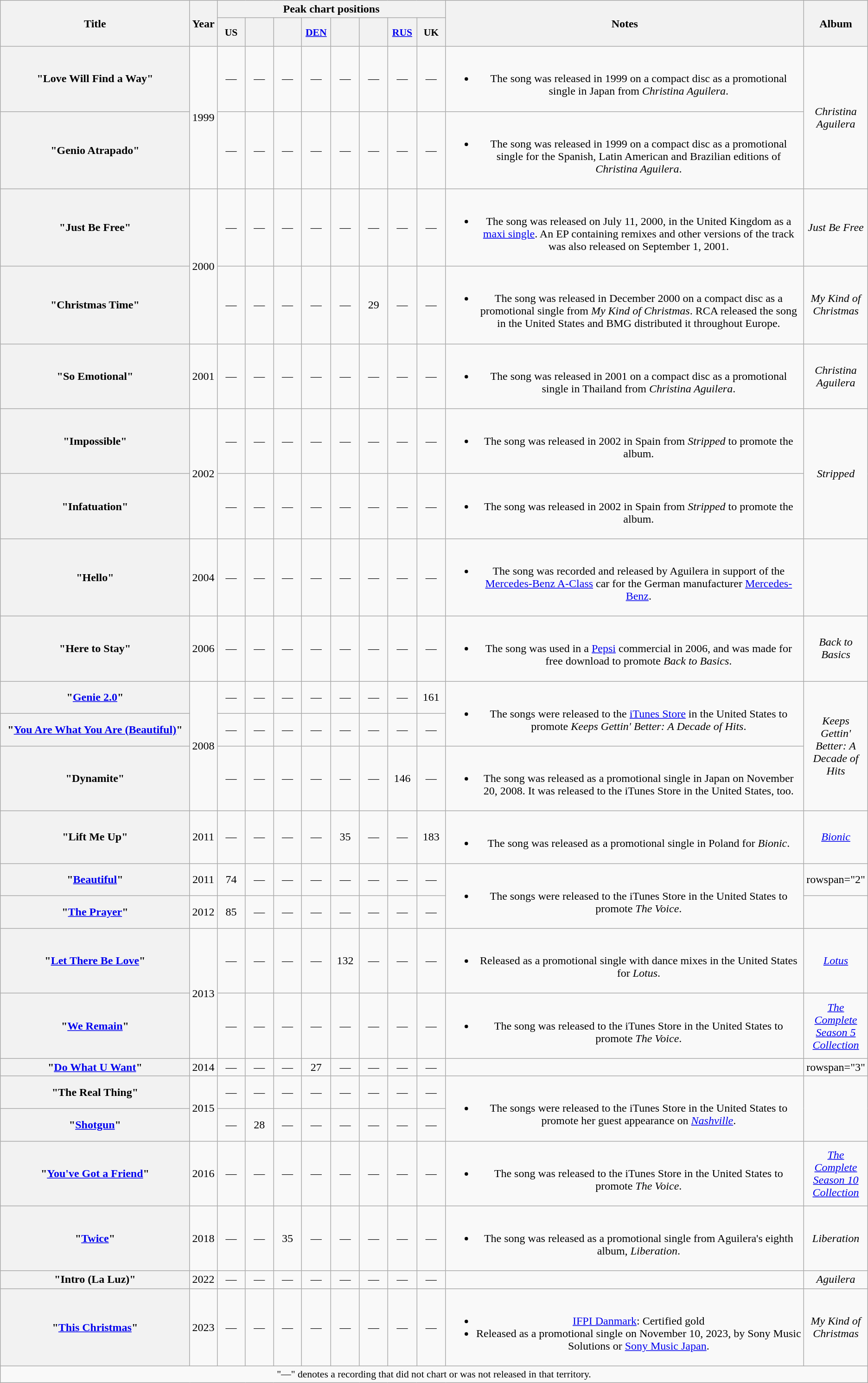<table class="wikitable plainrowheaders" style="text-align:center;" border="1">
<tr>
<th scope="col" rowspan="2" style="width:18em;">Title</th>
<th scope="col" rowspan="2">Year</th>
<th scope="col" colspan="8">Peak chart positions</th>
<th scope="col" rowspan="2" style="width:35em;">Notes</th>
<th scope="col" rowspan="2">Album</th>
</tr>
<tr>
<th scope="col" style="width:2.5em;font-size:90%;">US<br></th>
<th scope="col" style="width:2.5em;font-size:90%;"><a href='#'></a><br></th>
<th scope="col" style="width:2.5em;font-size:90%;"><a href='#'></a><br></th>
<th scope="col" style="width:2.5em;font-size:90%;"><a href='#'>DEN</a><br></th>
<th scope="col" style="width:2.5em;font-size:90%;"><a href='#'></a><br><br></th>
<th scope="col" style="width:2.5em;font-size:90%;"><br></th>
<th scope="col" style="width:2.5em;font-size:90%;"><a href='#'>RUS</a><br></th>
<th scope="col" style="width:2.5em;font-size:90%;">UK<br></th>
</tr>
<tr>
<th scope="row">"Love Will Find a Way"</th>
<td rowspan="2">1999</td>
<td>—</td>
<td>—</td>
<td>—</td>
<td>—</td>
<td>—</td>
<td>—</td>
<td>—</td>
<td>—</td>
<td><br><ul><li>The song was released in 1999 on a compact disc as a promotional single in Japan from <em>Christina Aguilera</em>.</li></ul></td>
<td rowspan="2"><em>Christina Aguilera</em></td>
</tr>
<tr>
<th scope="row">"Genio Atrapado"</th>
<td>—</td>
<td>—</td>
<td>—</td>
<td>—</td>
<td>—</td>
<td>—</td>
<td>—</td>
<td>—</td>
<td><br><ul><li>The song was released in 1999 on a compact disc as a promotional single for the Spanish, Latin American and Brazilian editions of <em>Christina Aguilera</em>.</li></ul></td>
</tr>
<tr>
<th scope="row">"Just Be Free"</th>
<td rowspan="2">2000</td>
<td>—</td>
<td>—</td>
<td>—</td>
<td>—</td>
<td>—</td>
<td>—</td>
<td>—</td>
<td>—</td>
<td><br><ul><li>The song was released on July 11, 2000, in the United Kingdom as a <a href='#'>maxi single</a>. An EP containing remixes and other versions of the track was also released on September 1, 2001.</li></ul></td>
<td><em>Just Be Free</em></td>
</tr>
<tr>
<th scope="row">"Christmas Time"</th>
<td>—</td>
<td>—</td>
<td>—</td>
<td>—</td>
<td>—</td>
<td>29</td>
<td>—</td>
<td>—</td>
<td><br><ul><li>The song was released in December 2000 on a compact disc as a promotional single from <em>My Kind of Christmas</em>. RCA released the song in the United States and BMG distributed it throughout Europe.</li></ul></td>
<td><em>My Kind of Christmas</em></td>
</tr>
<tr>
<th scope="row">"So Emotional"</th>
<td>2001</td>
<td>—</td>
<td>—</td>
<td>—</td>
<td>—</td>
<td>—</td>
<td>—</td>
<td>—</td>
<td>—</td>
<td><br><ul><li>The song was released in 2001 on a compact disc as a promotional single in Thailand from <em>Christina Aguilera</em>.</li></ul></td>
<td><em>Christina Aguilera</em></td>
</tr>
<tr>
<th scope="row">"Impossible"</th>
<td rowspan="2">2002</td>
<td>—</td>
<td>—</td>
<td>—</td>
<td>—</td>
<td>—</td>
<td>—</td>
<td>—</td>
<td>—</td>
<td><br><ul><li>The song was released in 2002 in Spain from <em>Stripped</em> to promote the album.</li></ul></td>
<td rowspan="2"><em>Stripped</em></td>
</tr>
<tr>
<th scope="row">"Infatuation"</th>
<td>—</td>
<td>—</td>
<td>—</td>
<td>—</td>
<td>—</td>
<td>—</td>
<td>—</td>
<td>—</td>
<td><br><ul><li>The song was released in 2002 in Spain from <em>Stripped</em> to promote the album.</li></ul></td>
</tr>
<tr>
<th scope="row">"Hello"</th>
<td>2004</td>
<td>—</td>
<td>—</td>
<td>—</td>
<td>—</td>
<td>—</td>
<td>—</td>
<td>—</td>
<td>—</td>
<td><br><ul><li>The song was recorded and released by Aguilera in support of the <a href='#'>Mercedes-Benz A-Class</a> car for the German manufacturer <a href='#'>Mercedes-Benz</a>.</li></ul></td>
<td></td>
</tr>
<tr>
<th scope="row">"Here to Stay"</th>
<td>2006</td>
<td>—</td>
<td>—</td>
<td>—</td>
<td>—</td>
<td>—</td>
<td>—</td>
<td>—</td>
<td>—</td>
<td><br><ul><li>The song was used in a <a href='#'>Pepsi</a> commercial in 2006, and was made for free download to promote <em>Back to Basics</em>.</li></ul></td>
<td><em>Back to Basics</em></td>
</tr>
<tr>
<th scope="row">"<a href='#'>Genie 2.0</a>"</th>
<td rowspan="3">2008</td>
<td>—</td>
<td>—</td>
<td>—</td>
<td>—</td>
<td>—</td>
<td>—</td>
<td>—</td>
<td>161</td>
<td rowspan="2"><br><ul><li>The songs were released to the <a href='#'>iTunes Store</a> in the United States to promote <em>Keeps Gettin' Better: A Decade of Hits</em>.</li></ul></td>
<td rowspan="3"><em>Keeps Gettin' Better: A Decade of Hits</em></td>
</tr>
<tr>
<th scope="row">"<a href='#'>You Are What You Are (Beautiful)</a>"</th>
<td>—</td>
<td>—</td>
<td>—</td>
<td>—</td>
<td>—</td>
<td>—</td>
<td>—</td>
<td>—</td>
</tr>
<tr>
<th scope="row">"Dynamite"</th>
<td>—</td>
<td>—</td>
<td>—</td>
<td>—</td>
<td>—</td>
<td>—</td>
<td>146</td>
<td>—</td>
<td><br><ul><li>The song was released as a promotional single in Japan on November 20, 2008. It was released to the iTunes Store in the United States, too.</li></ul></td>
</tr>
<tr>
<th scope="row">"Lift Me Up"</th>
<td>2011</td>
<td>—</td>
<td>—</td>
<td>—</td>
<td>—</td>
<td>35</td>
<td>—</td>
<td>—</td>
<td>183</td>
<td><br><ul><li>The song was released as a promotional single in Poland for <em>Bionic</em>.</li></ul></td>
<td><em><a href='#'>Bionic</a></em></td>
</tr>
<tr>
<th scope="row">"<a href='#'>Beautiful</a>"<br></th>
<td>2011</td>
<td>74</td>
<td>—</td>
<td>—</td>
<td>—</td>
<td>—</td>
<td>—</td>
<td>—</td>
<td>—</td>
<td rowspan="2"><br><ul><li>The songs were released to the iTunes Store in the United States to promote <em>The Voice</em>.</li></ul></td>
<td>rowspan="2" </td>
</tr>
<tr>
<th scope="row">"<a href='#'>The Prayer</a>"<br></th>
<td>2012</td>
<td>85</td>
<td>—</td>
<td>—</td>
<td>—</td>
<td>—</td>
<td>—</td>
<td>—</td>
<td>—</td>
</tr>
<tr>
<th scope="row">"<a href='#'>Let There Be Love</a>"</th>
<td rowspan="2">2013</td>
<td>—</td>
<td>—</td>
<td>—</td>
<td>—</td>
<td>132</td>
<td>—</td>
<td>—</td>
<td>—</td>
<td><br><ul><li>Released as a promotional single with dance mixes in the United States for <em>Lotus</em>.</li></ul></td>
<td><em><a href='#'>Lotus</a></em></td>
</tr>
<tr>
<th scope="row">"<a href='#'>We Remain</a>"<br></th>
<td>—</td>
<td>—</td>
<td>—</td>
<td>—</td>
<td>—</td>
<td>—</td>
<td>—</td>
<td>—</td>
<td><br><ul><li>The song was released to the iTunes Store in the United States to promote <em>The Voice</em>.</li></ul></td>
<td><em><a href='#'>The Complete Season 5 Collection</a></em></td>
</tr>
<tr>
<th scope="row">"<a href='#'>Do What U Want</a>" <br></th>
<td>2014</td>
<td>—</td>
<td>—</td>
<td>—</td>
<td>27</td>
<td>—</td>
<td>—</td>
<td>—</td>
<td>—</td>
<td></td>
<td>rowspan="3" </td>
</tr>
<tr>
<th scope="row">"The Real Thing"<br></th>
<td rowspan="2">2015</td>
<td>—</td>
<td>—</td>
<td>—</td>
<td>—</td>
<td>—</td>
<td>—</td>
<td>—</td>
<td>—</td>
<td rowspan="2"><br><ul><li>The songs were released to the iTunes Store in the United States to promote her guest appearance on <em><a href='#'>Nashville</a></em>.</li></ul></td>
</tr>
<tr>
<th scope="row">"<a href='#'>Shotgun</a>"<br></th>
<td>—</td>
<td>28</td>
<td>—</td>
<td>—</td>
<td>—</td>
<td>—</td>
<td>—</td>
<td>—</td>
</tr>
<tr>
<th scope="row">"<a href='#'>You've Got a Friend</a>"<br></th>
<td>2016</td>
<td>—</td>
<td>—</td>
<td>—</td>
<td>—</td>
<td>—</td>
<td>—</td>
<td>—</td>
<td>—</td>
<td><br><ul><li>The song was released to the iTunes Store in the United States to promote <em>The Voice</em>.</li></ul></td>
<td><em><a href='#'>The Complete Season 10 Collection</a></em></td>
</tr>
<tr>
<th scope="row">"<a href='#'>Twice</a>"</th>
<td>2018</td>
<td>—</td>
<td>—</td>
<td>35</td>
<td>—</td>
<td>—</td>
<td>—</td>
<td>—</td>
<td>—</td>
<td rowspan="1"><br><ul><li>The song was released as a promotional single from Aguilera's eighth album, <em>Liberation</em>.</li></ul></td>
<td rowspan=1""><em>Liberation</em></td>
</tr>
<tr>
<th scope="row">"Intro (La Luz)"</th>
<td>2022</td>
<td>—</td>
<td>—</td>
<td>—</td>
<td>—</td>
<td>—</td>
<td>—</td>
<td>—</td>
<td>—</td>
<td></td>
<td><em>Aguilera</em></td>
</tr>
<tr>
<th scope="row">"<a href='#'>This Christmas</a>"</th>
<td>2023</td>
<td>—</td>
<td>—</td>
<td>—</td>
<td>—</td>
<td>—</td>
<td>—</td>
<td>—</td>
<td>—</td>
<td><br><ul><li><a href='#'>IFPI Danmark</a>: Certified gold</li><li>Released as a promotional single on November 10, 2023, by Sony Music Solutions or <a href='#'>Sony Music Japan</a>.</li></ul></td>
<td><em>My Kind of Christmas</em></td>
</tr>
<tr>
<td colspan="12" style="font-size:90%">"—" denotes a recording that did not chart or was not released in that territory.</td>
</tr>
</table>
